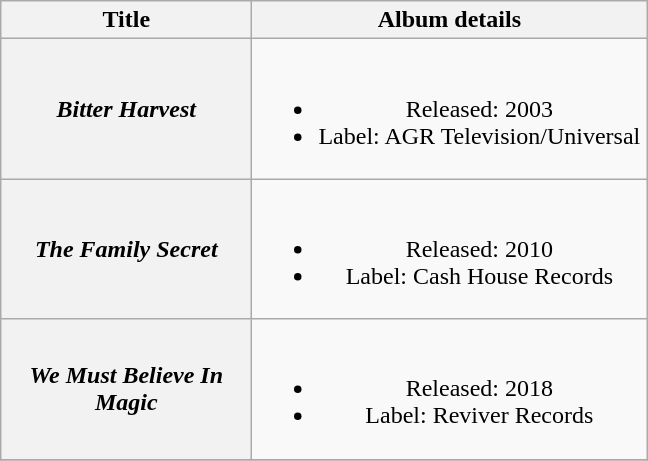<table class="wikitable plainrowheaders" style="text-align:center;">
<tr>
<th scope="col" style="width:10em;">Title</th>
<th scope="col" style="width:16em;">Album details</th>
</tr>
<tr>
<th scope="row"><em>Bitter Harvest</em></th>
<td><br><ul><li>Released: 2003</li><li>Label: AGR Television/Universal</li></ul></td>
</tr>
<tr>
<th scope="row"><em>The Family Secret</em></th>
<td><br><ul><li>Released: 2010</li><li>Label: Cash House Records</li></ul></td>
</tr>
<tr>
<th scope="row"><em>We Must Believe In Magic</em></th>
<td><br><ul><li>Released: 2018</li><li>Label: Reviver Records</li></ul></td>
</tr>
<tr>
</tr>
</table>
